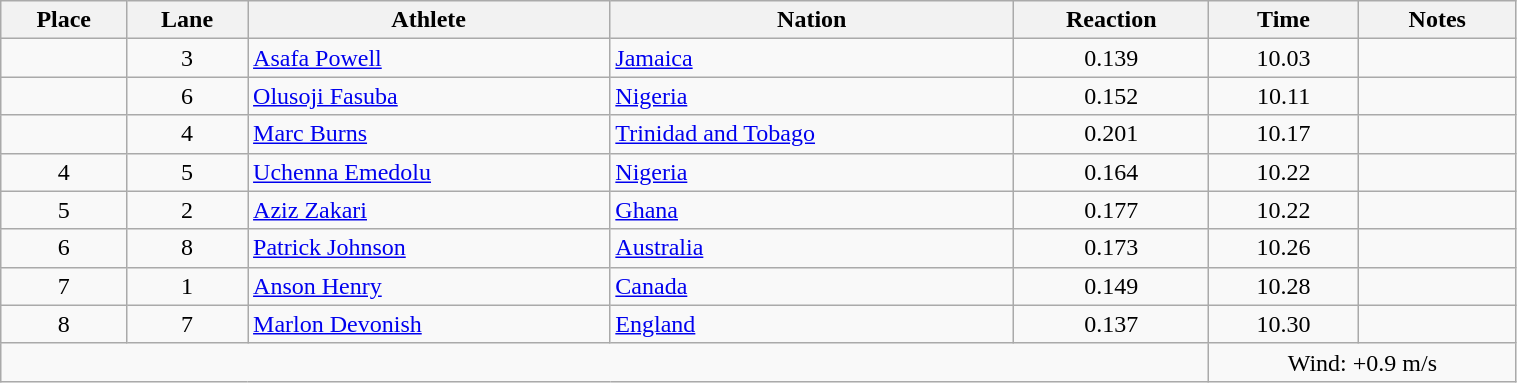<table class="wikitable sortable" style="text-align:center;width: 80%">
<tr>
<th>Place</th>
<th>Lane</th>
<th>Athlete</th>
<th>Nation</th>
<th>Reaction</th>
<th>Time</th>
<th>Notes</th>
</tr>
<tr>
<td></td>
<td>3</td>
<td align="left"><a href='#'>Asafa Powell</a></td>
<td align="left"> <a href='#'>Jamaica</a></td>
<td>0.139</td>
<td>10.03</td>
<td></td>
</tr>
<tr>
<td></td>
<td>6</td>
<td align="left"><a href='#'>Olusoji Fasuba</a></td>
<td align="left"> <a href='#'>Nigeria</a></td>
<td>0.152</td>
<td>10.11</td>
<td></td>
</tr>
<tr>
<td></td>
<td>4</td>
<td align="left"><a href='#'>Marc Burns</a></td>
<td align="left"> <a href='#'>Trinidad and Tobago</a></td>
<td>0.201</td>
<td>10.17</td>
<td></td>
</tr>
<tr>
<td>4</td>
<td>5</td>
<td align="left"><a href='#'>Uchenna Emedolu</a></td>
<td align="left"> <a href='#'>Nigeria</a></td>
<td>0.164</td>
<td>10.22</td>
<td></td>
</tr>
<tr>
<td>5</td>
<td>2</td>
<td align="left"><a href='#'>Aziz Zakari</a></td>
<td align="left"> <a href='#'>Ghana</a></td>
<td>0.177</td>
<td>10.22</td>
<td></td>
</tr>
<tr>
<td>6</td>
<td>8</td>
<td align="left"><a href='#'>Patrick Johnson</a></td>
<td align="left"> <a href='#'>Australia</a></td>
<td>0.173</td>
<td>10.26</td>
<td></td>
</tr>
<tr>
<td>7</td>
<td>1</td>
<td align="left"><a href='#'>Anson Henry</a></td>
<td align="left"> <a href='#'>Canada</a></td>
<td>0.149</td>
<td>10.28</td>
<td></td>
</tr>
<tr>
<td>8</td>
<td>7</td>
<td align="left"><a href='#'>Marlon Devonish</a></td>
<td align="left"> <a href='#'>England</a></td>
<td>0.137</td>
<td>10.30</td>
<td></td>
</tr>
<tr>
<td colspan="5"></td>
<td colspan="2">Wind: +0.9 m/s</td>
</tr>
</table>
